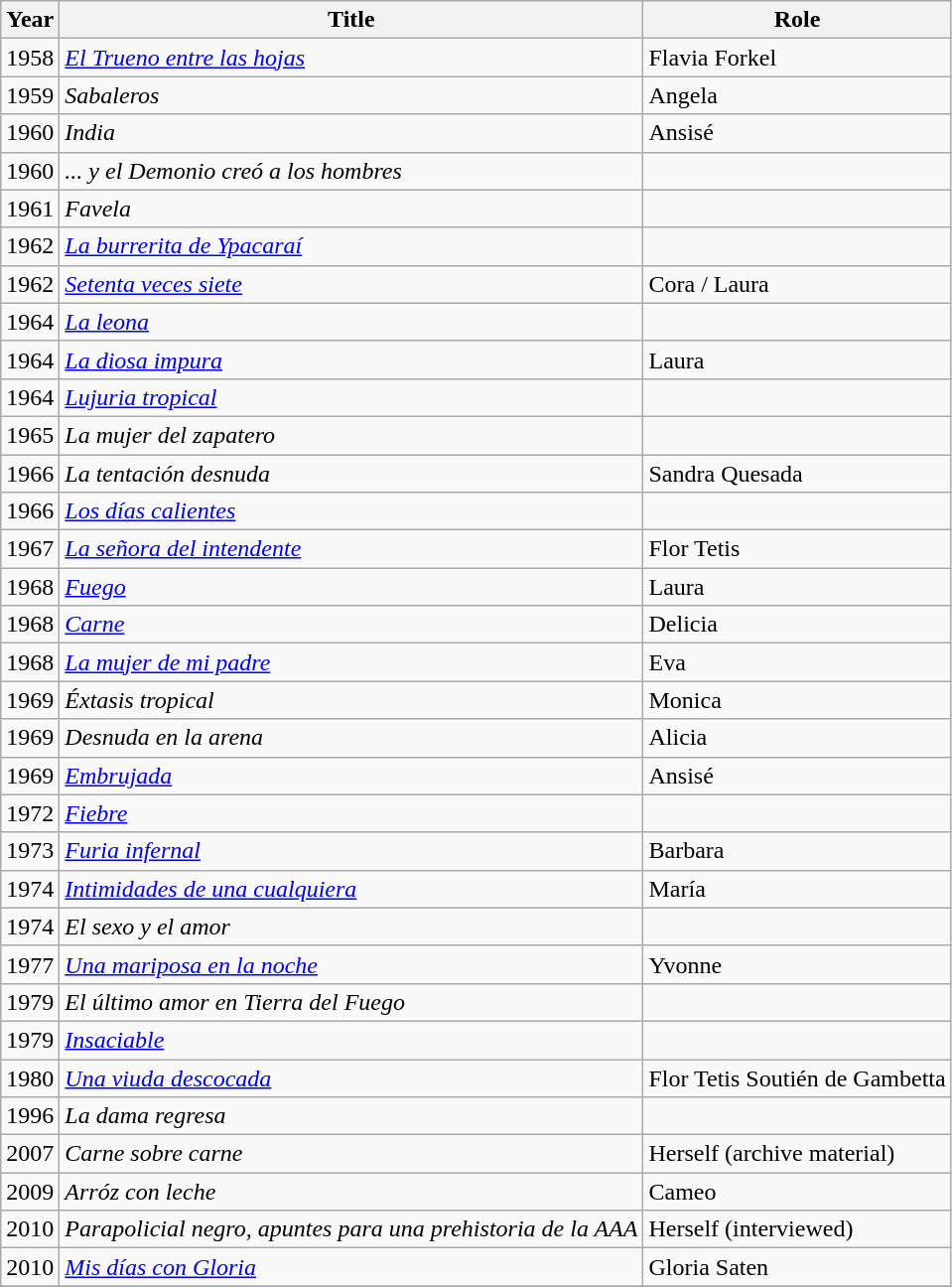<table class="wikitable plainrowheaders sortable">
<tr>
<th>Year</th>
<th>Title</th>
<th>Role</th>
</tr>
<tr>
<td>1958</td>
<td><em><a href='#'>El Trueno entre las hojas</a></em></td>
<td>Flavia Forkel</td>
</tr>
<tr>
<td>1959</td>
<td><em>Sabaleros</em></td>
<td>Angela</td>
</tr>
<tr>
<td>1960</td>
<td><em>India</em></td>
<td>Ansisé</td>
</tr>
<tr>
<td>1960</td>
<td><em>... y el Demonio creó a los hombres</em></td>
<td></td>
</tr>
<tr>
<td>1961</td>
<td><em>Favela</em></td>
<td></td>
</tr>
<tr>
<td>1962</td>
<td><em><a href='#'>La burrerita de Ypacaraí</a></em></td>
<td></td>
</tr>
<tr>
<td>1962</td>
<td><em><a href='#'>Setenta veces siete</a></em></td>
<td>Cora / Laura</td>
</tr>
<tr>
<td>1964</td>
<td><em><a href='#'>La leona</a></em></td>
<td></td>
</tr>
<tr>
<td>1964</td>
<td><em><a href='#'>La diosa impura</a></em></td>
<td>Laura</td>
</tr>
<tr>
<td>1964</td>
<td><em><a href='#'>Lujuria tropical</a></em></td>
<td></td>
</tr>
<tr>
<td>1965</td>
<td><em>La mujer del zapatero</em></td>
<td></td>
</tr>
<tr>
<td>1966</td>
<td><em>La tentación desnuda</em></td>
<td>Sandra Quesada</td>
</tr>
<tr>
<td>1966</td>
<td><em><a href='#'>Los días calientes</a></em></td>
<td></td>
</tr>
<tr>
<td>1967</td>
<td><em><a href='#'>La señora del intendente</a></em></td>
<td>Flor Tetis</td>
</tr>
<tr>
<td>1968</td>
<td><em><a href='#'>Fuego</a></em></td>
<td>Laura</td>
</tr>
<tr>
<td>1968</td>
<td><em><a href='#'>Carne</a></em></td>
<td>Delicia</td>
</tr>
<tr>
<td>1968</td>
<td><em><a href='#'>La mujer de mi padre</a></em></td>
<td>Eva</td>
</tr>
<tr>
<td>1969</td>
<td><em>Éxtasis tropical</em></td>
<td>Monica</td>
</tr>
<tr>
<td>1969</td>
<td><em>Desnuda en la arena</em></td>
<td>Alicia</td>
</tr>
<tr>
<td>1969</td>
<td><em><a href='#'>Embrujada</a></em></td>
<td>Ansisé</td>
</tr>
<tr>
<td>1972</td>
<td><em><a href='#'>Fiebre</a></em></td>
<td></td>
</tr>
<tr>
<td>1973</td>
<td><em><a href='#'>Furia infernal</a></em></td>
<td>Barbara</td>
</tr>
<tr>
<td>1974</td>
<td><em><a href='#'>Intimidades de una cualquiera</a></em></td>
<td>María</td>
</tr>
<tr>
<td>1974</td>
<td><em>El sexo y el amor</em></td>
<td></td>
</tr>
<tr>
<td>1977</td>
<td><em><a href='#'>Una mariposa en la noche</a></em></td>
<td>Yvonne</td>
</tr>
<tr>
<td>1979</td>
<td><em>El último amor en Tierra del Fuego</em></td>
<td></td>
</tr>
<tr>
<td>1979</td>
<td><em><a href='#'>Insaciable</a></em></td>
<td></td>
</tr>
<tr>
<td>1980</td>
<td><em><a href='#'>Una viuda descocada</a></em></td>
<td>Flor Tetis Soutién de Gambetta</td>
</tr>
<tr>
<td>1996</td>
<td><em>La dama regresa</em></td>
<td></td>
</tr>
<tr>
<td>2007</td>
<td><em>Carne sobre carne</em></td>
<td>Herself (archive material)</td>
</tr>
<tr>
<td>2009</td>
<td><em>Arróz con leche</em></td>
<td>Cameo</td>
</tr>
<tr>
<td>2010</td>
<td><em>Parapolicial negro, apuntes para una prehistoria de la AAA</em></td>
<td>Herself (interviewed)</td>
</tr>
<tr>
<td>2010</td>
<td><em><a href='#'>Mis días con Gloria</a></em></td>
<td>Gloria Saten</td>
</tr>
<tr>
</tr>
</table>
